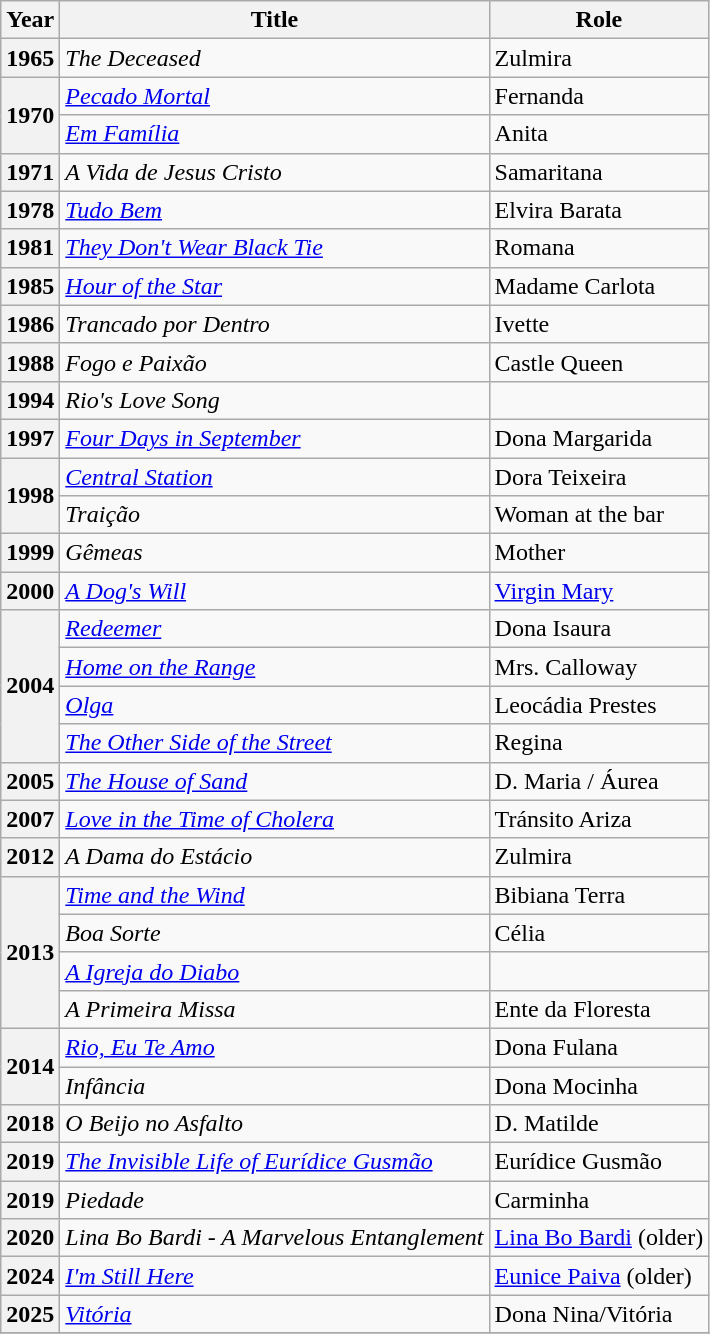<table class="wikitable sortable">
<tr>
<th>Year</th>
<th>Title</th>
<th>Role</th>
</tr>
<tr>
<th>1965</th>
<td><em>The Deceased</em></td>
<td>Zulmira</td>
</tr>
<tr>
<th rowspan="2">1970</th>
<td><em><a href='#'>Pecado Mortal</a></em></td>
<td>Fernanda</td>
</tr>
<tr>
<td><em><a href='#'>Em Família</a></em></td>
<td>Anita</td>
</tr>
<tr>
<th>1971</th>
<td><em>A Vida de Jesus Cristo</em></td>
<td>Samaritana</td>
</tr>
<tr>
<th>1978</th>
<td><em><a href='#'>Tudo Bem</a></em></td>
<td>Elvira Barata</td>
</tr>
<tr>
<th>1981</th>
<td><em><a href='#'>They Don't Wear Black Tie</a></em></td>
<td>Romana</td>
</tr>
<tr>
<th>1985</th>
<td><em><a href='#'>Hour of the Star</a></em></td>
<td>Madame Carlota</td>
</tr>
<tr>
<th>1986</th>
<td><em>Trancado por Dentro</em></td>
<td>Ivette</td>
</tr>
<tr>
<th>1988</th>
<td><em>Fogo e Paixão</em></td>
<td>Castle Queen</td>
</tr>
<tr>
<th>1994</th>
<td><em>Rio's Love Song</em></td>
<td></td>
</tr>
<tr>
<th>1997</th>
<td><em><a href='#'>Four Days in September</a></em></td>
<td>Dona Margarida</td>
</tr>
<tr>
<th rowspan="2">1998</th>
<td><em><a href='#'>Central Station</a></em></td>
<td>Dora Teixeira</td>
</tr>
<tr>
<td><em>Traição</em></td>
<td>Woman at the bar</td>
</tr>
<tr>
<th>1999</th>
<td><em>Gêmeas</em></td>
<td>Mother</td>
</tr>
<tr>
<th>2000</th>
<td><em><a href='#'>A Dog's Will</a></em></td>
<td><a href='#'>Virgin Mary</a></td>
</tr>
<tr>
<th rowspan="4">2004</th>
<td><em><a href='#'>Redeemer</a></em></td>
<td>Dona Isaura</td>
</tr>
<tr>
<td><em><a href='#'>Home on the Range</a></em></td>
<td>Mrs. Calloway</td>
</tr>
<tr>
<td><em><a href='#'>Olga</a></em></td>
<td>Leocádia Prestes</td>
</tr>
<tr>
<td><em><a href='#'>The Other Side of the Street</a></em></td>
<td>Regina</td>
</tr>
<tr>
<th>2005</th>
<td><em><a href='#'>The House of Sand</a></em></td>
<td>D. Maria / Áurea</td>
</tr>
<tr>
<th>2007</th>
<td><em><a href='#'>Love in the Time of Cholera</a></em></td>
<td>Tránsito Ariza</td>
</tr>
<tr>
<th>2012</th>
<td><em>A Dama do Estácio</em></td>
<td>Zulmira</td>
</tr>
<tr>
<th rowspan="4">2013</th>
<td><em><a href='#'>Time and the Wind</a></em></td>
<td>Bibiana Terra</td>
</tr>
<tr>
<td><em>Boa Sorte</em></td>
<td>Célia</td>
</tr>
<tr>
<td><em><a href='#'>A Igreja do Diabo</a></em></td>
<td></td>
</tr>
<tr>
<td><em>A Primeira Missa</em></td>
<td>Ente da Floresta</td>
</tr>
<tr>
<th rowspan="2">2014</th>
<td><em><a href='#'>Rio, Eu Te Amo</a></em></td>
<td>Dona Fulana</td>
</tr>
<tr>
<td><em>Infância</em></td>
<td>Dona Mocinha</td>
</tr>
<tr>
<th>2018</th>
<td><em>O Beijo no Asfalto</em></td>
<td>D. Matilde</td>
</tr>
<tr>
<th>2019</th>
<td><em><a href='#'>The Invisible Life of Eurídice Gusmão</a></em></td>
<td>Eurídice Gusmão</td>
</tr>
<tr>
<th>2019</th>
<td><em>Piedade</em></td>
<td>Carminha</td>
</tr>
<tr>
<th>2020</th>
<td><em>Lina Bo Bardi - A Marvelous Entanglement</em></td>
<td><a href='#'>Lina Bo Bardi</a> (older)</td>
</tr>
<tr>
<th>2024</th>
<td><em><a href='#'>I'm Still Here</a></em></td>
<td><a href='#'>Eunice Paiva</a> (older)</td>
</tr>
<tr>
<th>2025</th>
<td><em><a href='#'>Vitória</a></em></td>
<td>Dona Nina/Vitória</td>
</tr>
<tr>
</tr>
</table>
